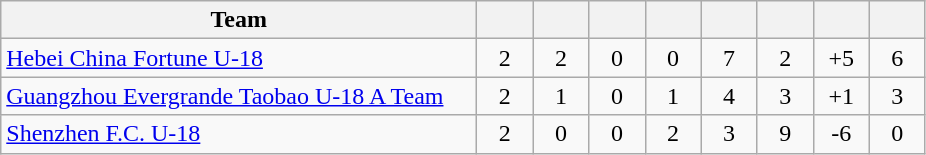<table class="wikitable" style="text-align:center;">
<tr>
<th width=310>Team</th>
<th width=30></th>
<th width=30></th>
<th width=30></th>
<th width=30></th>
<th width=30></th>
<th width=30></th>
<th width=30></th>
<th width=30></th>
</tr>
<tr style=>
<td align="left"><a href='#'>Hebei China Fortune U-18</a></td>
<td>2</td>
<td>2</td>
<td>0</td>
<td>0</td>
<td>7</td>
<td>2</td>
<td>+5</td>
<td>6</td>
</tr>
<tr style=>
<td align="left"><a href='#'>Guangzhou Evergrande Taobao U-18 A Team</a></td>
<td>2</td>
<td>1</td>
<td>0</td>
<td>1</td>
<td>4</td>
<td>3</td>
<td>+1</td>
<td>3</td>
</tr>
<tr style=>
<td align="left"><a href='#'>Shenzhen F.C. U-18</a></td>
<td>2</td>
<td>0</td>
<td>0</td>
<td>2</td>
<td>3</td>
<td>9</td>
<td>-6</td>
<td>0</td>
</tr>
</table>
